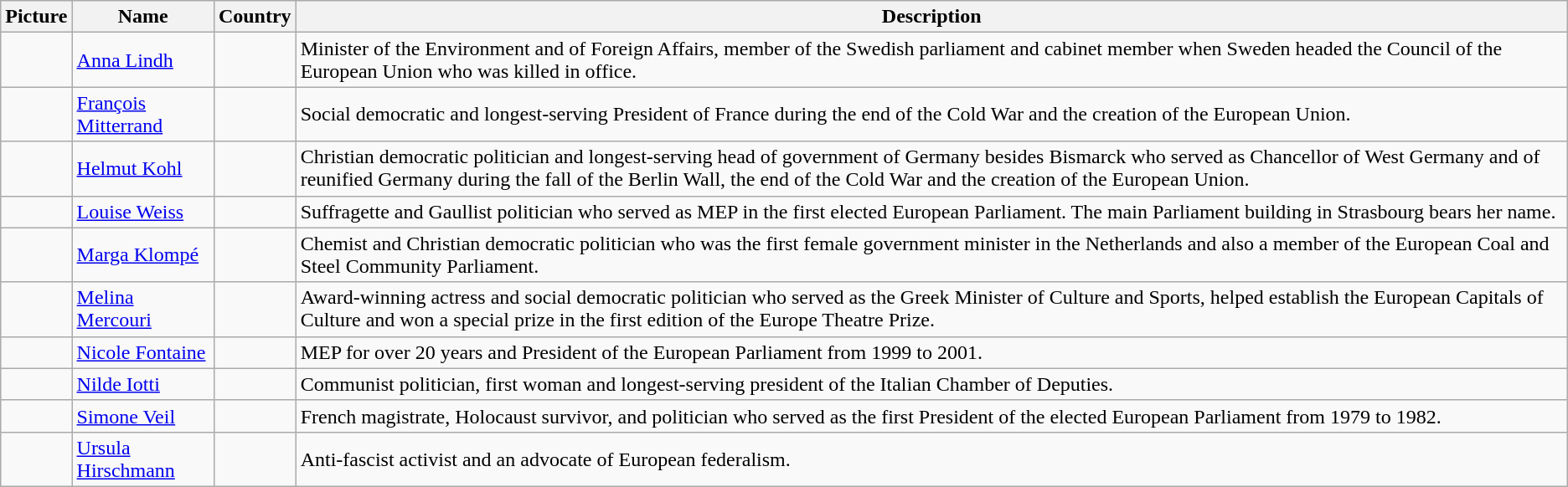<table class="wikitable sortable">
<tr>
<th>Picture</th>
<th>Name</th>
<th>Country</th>
<th>Description</th>
</tr>
<tr>
<td></td>
<td><a href='#'>Anna Lindh</a></td>
<td></td>
<td>Minister of the Environment and of Foreign Affairs, member of the Swedish parliament and cabinet member when Sweden headed the Council of the European Union who was killed in office.</td>
</tr>
<tr>
<td></td>
<td><a href='#'>François Mitterrand</a></td>
<td></td>
<td>Social democratic and longest-serving President of France during the end of the Cold War and the creation of the European Union.</td>
</tr>
<tr>
<td></td>
<td><a href='#'>Helmut Kohl</a></td>
<td></td>
<td>Christian democratic politician and longest-serving head of government of Germany besides Bismarck who served as Chancellor of West Germany and of reunified Germany during the fall of the Berlin Wall, the end of the Cold War and the creation of the European Union.</td>
</tr>
<tr>
<td></td>
<td><a href='#'>Louise Weiss</a></td>
<td></td>
<td>Suffragette and Gaullist politician who served as MEP in the first elected European Parliament. The main Parliament building in Strasbourg bears her name.</td>
</tr>
<tr>
<td></td>
<td><a href='#'>Marga Klompé</a></td>
<td></td>
<td>Chemist and Christian democratic politician who was the first female government minister in the Netherlands and also a member of the European Coal and Steel Community Parliament.</td>
</tr>
<tr>
<td></td>
<td><a href='#'>Melina Mercouri</a></td>
<td></td>
<td>Award-winning actress and social democratic politician who served as the Greek Minister of Culture and Sports, helped establish the European Capitals of Culture and won a special prize in the first edition of the Europe Theatre Prize.</td>
</tr>
<tr>
<td></td>
<td><a href='#'>Nicole Fontaine</a></td>
<td></td>
<td>MEP for over 20 years and President of the European Parliament from 1999 to 2001.</td>
</tr>
<tr>
<td></td>
<td><a href='#'>Nilde Iotti</a></td>
<td></td>
<td>Communist politician, first woman and longest-serving president of the Italian Chamber of Deputies.</td>
</tr>
<tr>
<td></td>
<td><a href='#'>Simone Veil</a></td>
<td></td>
<td>French magistrate, Holocaust survivor, and politician who served as the first President of the elected European Parliament from 1979 to 1982.</td>
</tr>
<tr>
<td></td>
<td><a href='#'>Ursula Hirschmann</a></td>
<td></td>
<td>Anti-fascist activist and an advocate of European federalism.</td>
</tr>
</table>
